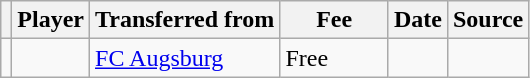<table class="wikitable plainrowheaders sortable">
<tr>
<th></th>
<th scope="col">Player</th>
<th>Transferred from</th>
<th style="width: 65px;">Fee</th>
<th scope="col">Date</th>
<th scope="col">Source</th>
</tr>
<tr>
<td align="center"></td>
<td></td>
<td> <a href='#'>FC Augsburg</a></td>
<td>Free</td>
<td></td>
<td></td>
</tr>
</table>
